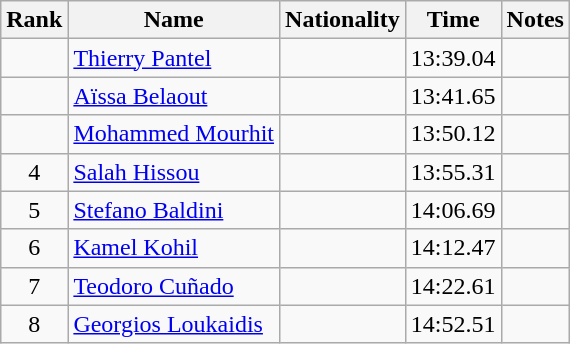<table class="wikitable sortable" style="text-align:center">
<tr>
<th>Rank</th>
<th>Name</th>
<th>Nationality</th>
<th>Time</th>
<th>Notes</th>
</tr>
<tr>
<td></td>
<td align=left><a href='#'>Thierry Pantel</a></td>
<td align=left></td>
<td>13:39.04</td>
<td></td>
</tr>
<tr>
<td></td>
<td align=left><a href='#'>Aïssa Belaout</a></td>
<td align=left></td>
<td>13:41.65</td>
<td></td>
</tr>
<tr>
<td></td>
<td align=left><a href='#'>Mohammed Mourhit</a></td>
<td align=left></td>
<td>13:50.12</td>
<td></td>
</tr>
<tr>
<td>4</td>
<td align=left><a href='#'>Salah Hissou</a></td>
<td align=left></td>
<td>13:55.31</td>
<td></td>
</tr>
<tr>
<td>5</td>
<td align=left><a href='#'>Stefano Baldini</a></td>
<td align=left></td>
<td>14:06.69</td>
<td></td>
</tr>
<tr>
<td>6</td>
<td align=left><a href='#'>Kamel Kohil</a></td>
<td align=left></td>
<td>14:12.47</td>
<td></td>
</tr>
<tr>
<td>7</td>
<td align=left><a href='#'>Teodoro Cuñado</a></td>
<td align=left></td>
<td>14:22.61</td>
<td></td>
</tr>
<tr>
<td>8</td>
<td align=left><a href='#'>Georgios Loukaidis</a></td>
<td align=left></td>
<td>14:52.51</td>
<td></td>
</tr>
</table>
